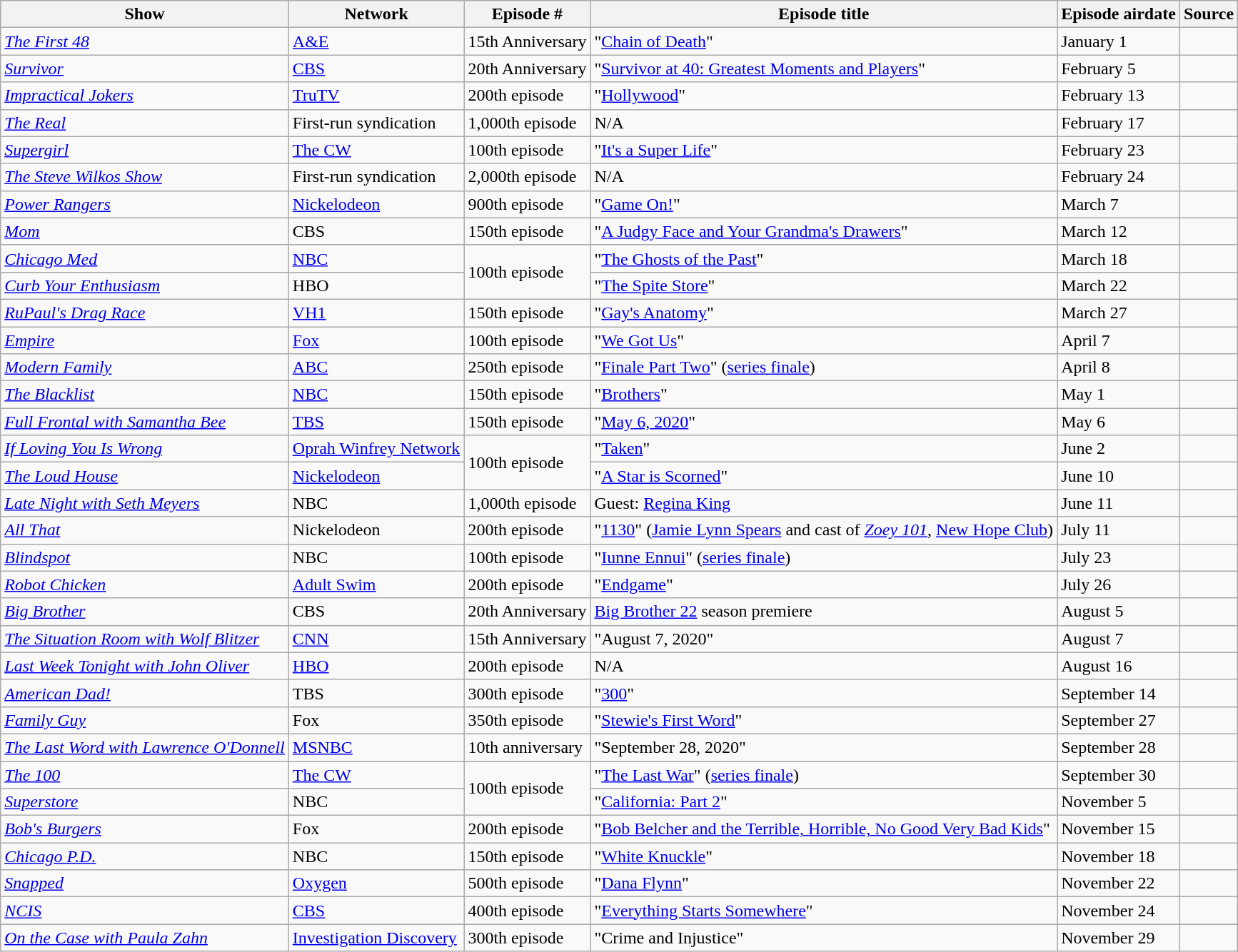<table class="wikitable sortable">
<tr>
<th>Show</th>
<th>Network</th>
<th>Episode #</th>
<th>Episode title </th>
<th>Episode airdate </th>
<th>Source </th>
</tr>
<tr>
<td><em><a href='#'>The First 48</a></em></td>
<td><a href='#'>A&E</a></td>
<td>15th Anniversary</td>
<td>"<a href='#'>Chain of Death</a>"</td>
<td>January 1</td>
<td></td>
</tr>
<tr>
<td><em><a href='#'>Survivor</a></em></td>
<td><a href='#'>CBS</a></td>
<td>20th Anniversary</td>
<td>"<a href='#'>Survivor at 40: Greatest Moments and Players</a>"</td>
<td>February 5</td>
<td></td>
</tr>
<tr>
<td><em><a href='#'>Impractical Jokers</a></em></td>
<td><a href='#'>TruTV</a></td>
<td>200th episode</td>
<td>"<a href='#'>Hollywood</a>"</td>
<td>February 13</td>
<td></td>
</tr>
<tr>
<td><em><a href='#'>The Real</a></em></td>
<td>First-run syndication</td>
<td>1,000th episode</td>
<td>N/A</td>
<td>February 17</td>
<td></td>
</tr>
<tr>
<td><em><a href='#'>Supergirl</a></em></td>
<td><a href='#'>The CW</a></td>
<td>100th episode</td>
<td>"<a href='#'>It's a Super Life</a>"</td>
<td>February 23</td>
<td></td>
</tr>
<tr>
<td><em><a href='#'>The Steve Wilkos Show</a></em></td>
<td>First-run syndication</td>
<td>2,000th episode</td>
<td>N/A</td>
<td>February 24</td>
<td></td>
</tr>
<tr>
<td><em><a href='#'>Power Rangers</a></em></td>
<td><a href='#'>Nickelodeon</a></td>
<td>900th episode</td>
<td>"<a href='#'>Game On!</a>"</td>
<td>March 7</td>
<td></td>
</tr>
<tr>
<td><em><a href='#'>Mom</a></em></td>
<td>CBS</td>
<td>150th episode</td>
<td>"<a href='#'>A Judgy Face and Your Grandma's Drawers</a>"</td>
<td>March 12</td>
<td></td>
</tr>
<tr>
<td><em><a href='#'>Chicago Med</a></em></td>
<td><a href='#'>NBC</a></td>
<td rowspan=2>100th episode</td>
<td>"<a href='#'>The Ghosts of the Past</a>"</td>
<td>March 18</td>
<td></td>
</tr>
<tr>
<td><em><a href='#'>Curb Your Enthusiasm</a></em></td>
<td>HBO</td>
<td>"<a href='#'>The Spite Store</a>"</td>
<td>March 22</td>
<td></td>
</tr>
<tr>
<td><em><a href='#'>RuPaul's Drag Race</a></em></td>
<td><a href='#'>VH1</a></td>
<td>150th episode</td>
<td>"<a href='#'>Gay's Anatomy</a>"</td>
<td>March 27</td>
<td></td>
</tr>
<tr>
<td><em><a href='#'>Empire</a></em></td>
<td><a href='#'>Fox</a></td>
<td>100th episode</td>
<td>"<a href='#'>We Got Us</a>"</td>
<td>April 7</td>
<td></td>
</tr>
<tr>
<td><em><a href='#'>Modern Family</a></em></td>
<td><a href='#'>ABC</a></td>
<td>250th episode</td>
<td>"<a href='#'>Finale Part Two</a>" (<a href='#'>series finale</a>)</td>
<td>April 8</td>
<td></td>
</tr>
<tr>
<td><em><a href='#'>The Blacklist</a></em></td>
<td><a href='#'>NBC</a></td>
<td>150th episode</td>
<td>"<a href='#'>Brothers</a>"</td>
<td>May 1</td>
<td></td>
</tr>
<tr>
<td><em><a href='#'>Full Frontal with Samantha Bee</a></em></td>
<td><a href='#'>TBS</a></td>
<td>150th episode</td>
<td>"<a href='#'>May 6, 2020</a>"</td>
<td>May 6</td>
<td></td>
</tr>
<tr>
<td><em><a href='#'>If Loving You Is Wrong</a></em></td>
<td><a href='#'>Oprah Winfrey Network</a></td>
<td rowspan=2>100th episode</td>
<td>"<a href='#'>Taken</a>"</td>
<td>June 2</td>
<td></td>
</tr>
<tr>
<td><em><a href='#'>The Loud House</a></em></td>
<td><a href='#'>Nickelodeon</a></td>
<td>"<a href='#'>A Star is Scorned</a>"</td>
<td>June 10</td>
<td></td>
</tr>
<tr>
<td><em><a href='#'>Late Night with Seth Meyers</a></em></td>
<td>NBC</td>
<td>1,000th episode</td>
<td>Guest: <a href='#'>Regina King</a></td>
<td>June 11</td>
<td></td>
</tr>
<tr>
<td><em><a href='#'>All That</a></em></td>
<td>Nickelodeon</td>
<td>200th episode</td>
<td>"<a href='#'>1130</a>" (<a href='#'>Jamie Lynn Spears</a> and cast of <em><a href='#'>Zoey 101</a></em>, <a href='#'>New Hope Club</a>)</td>
<td>July 11</td>
<td></td>
</tr>
<tr>
<td><em><a href='#'>Blindspot</a></em></td>
<td>NBC</td>
<td>100th episode</td>
<td>"<a href='#'>Iunne Ennui</a>" (<a href='#'>series finale</a>)</td>
<td>July 23</td>
<td></td>
</tr>
<tr>
<td><em><a href='#'>Robot Chicken</a></em></td>
<td><a href='#'>Adult Swim</a></td>
<td>200th episode</td>
<td>"<a href='#'>Endgame</a>"</td>
<td>July 26</td>
<td></td>
</tr>
<tr>
<td><em><a href='#'>Big Brother</a></em></td>
<td>CBS</td>
<td>20th Anniversary</td>
<td><a href='#'>Big Brother 22</a> season premiere</td>
<td>August 5</td>
<td></td>
</tr>
<tr>
<td><em><a href='#'>The Situation Room with Wolf Blitzer</a></em></td>
<td><a href='#'>CNN</a></td>
<td>15th Anniversary</td>
<td>"August 7, 2020"</td>
<td>August 7</td>
<td></td>
</tr>
<tr>
<td><em><a href='#'>Last Week Tonight with John Oliver</a></em></td>
<td><a href='#'>HBO</a></td>
<td>200th episode</td>
<td>N/A</td>
<td>August 16</td>
<td></td>
</tr>
<tr>
<td><em><a href='#'>American Dad!</a></em></td>
<td>TBS</td>
<td>300th episode</td>
<td>"<a href='#'>300</a>"</td>
<td>September 14</td>
<td></td>
</tr>
<tr>
<td><em><a href='#'>Family Guy</a></em></td>
<td>Fox</td>
<td>350th episode</td>
<td>"<a href='#'>Stewie's First Word</a>"</td>
<td>September 27</td>
<td></td>
</tr>
<tr>
<td><em><a href='#'>The Last Word with Lawrence O'Donnell</a></em></td>
<td><a href='#'>MSNBC</a></td>
<td>10th anniversary</td>
<td>"September 28, 2020"</td>
<td>September 28</td>
<td></td>
</tr>
<tr>
<td><em><a href='#'>The 100</a></em></td>
<td><a href='#'>The CW</a></td>
<td rowspan=2>100th episode</td>
<td>"<a href='#'>The Last War</a>" (<a href='#'>series finale</a>)</td>
<td>September 30</td>
<td></td>
</tr>
<tr>
<td><em><a href='#'>Superstore</a></em></td>
<td>NBC</td>
<td>"<a href='#'>California: Part 2</a>"</td>
<td>November 5</td>
<td></td>
</tr>
<tr>
<td><em><a href='#'>Bob's Burgers</a></em></td>
<td>Fox</td>
<td>200th episode</td>
<td>"<a href='#'>Bob Belcher and the Terrible, Horrible, No Good Very Bad Kids</a>"</td>
<td>November 15</td>
<td></td>
</tr>
<tr>
<td><em><a href='#'>Chicago P.D.</a></em></td>
<td>NBC</td>
<td>150th episode</td>
<td>"<a href='#'>White Knuckle</a>"</td>
<td>November 18</td>
<td></td>
</tr>
<tr>
<td><em><a href='#'>Snapped</a></em></td>
<td><a href='#'>Oxygen</a></td>
<td>500th episode</td>
<td>"<a href='#'>Dana Flynn</a>"</td>
<td>November 22</td>
<td></td>
</tr>
<tr>
<td><em><a href='#'>NCIS</a></em></td>
<td><a href='#'>CBS</a></td>
<td>400th episode</td>
<td>"<a href='#'>Everything Starts Somewhere</a>"</td>
<td>November 24</td>
<td></td>
</tr>
<tr>
<td><em><a href='#'>On the Case with Paula Zahn</a></em></td>
<td><a href='#'>Investigation Discovery</a></td>
<td>300th episode</td>
<td>"Crime and Injustice"</td>
<td>November 29</td>
<td></td>
</tr>
</table>
